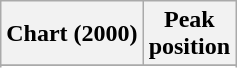<table class="wikitable sortable">
<tr>
<th align="left">Chart (2000)</th>
<th align="center">Peak<br>position</th>
</tr>
<tr>
</tr>
<tr>
</tr>
<tr>
</tr>
</table>
